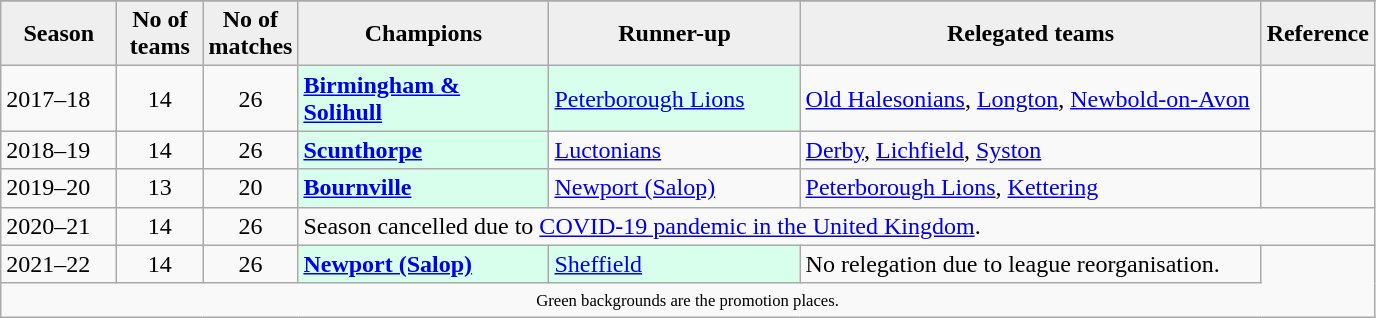<table class="wikitable">
<tr>
</tr>
<tr>
<th style="background:#efefef; width:70px;">Season</th>
<th style="background:#efefef; width:50px;">No of teams</th>
<th style="background:#efefef; width:50px;">No of matches</th>
<th style="background:#efefef; width:160px;">Champions</th>
<th style="background:#efefef; width:160px;">Runner-up</th>
<th style="background:#efefef; width:300px;">Relegated teams</th>
<th style="background:#efefef; width:50px;">Reference</th>
</tr>
<tr>
<td>2017–18</td>
<td style="text-align: center;">14</td>
<td style="text-align: center;">26</td>
<td style="background:#d8ffeb;"><strong><a href='#'>Birmingham & Solihull</a></strong></td>
<td style="background:#d8ffeb;"><a href='#'>Peterborough Lions</a></td>
<td><a href='#'>Old Halesonians</a>, <a href='#'>Longton</a>, <a href='#'>Newbold-on-Avon</a></td>
<td></td>
</tr>
<tr>
<td>2018–19</td>
<td style="text-align: center;">14</td>
<td style="text-align: center;">26</td>
<td style="background:#d8ffeb;"><strong><a href='#'>Scunthorpe</a></strong></td>
<td><a href='#'>Luctonians</a></td>
<td><a href='#'>Derby</a>, <a href='#'>Lichfield</a>, <a href='#'>Syston</a></td>
<td></td>
</tr>
<tr>
<td>2019–20</td>
<td style="text-align: center;">13</td>
<td style="text-align: center;">20</td>
<td style="background:#d8ffeb;"><strong><a href='#'>Bournville</a></strong></td>
<td><a href='#'>Newport (Salop)</a></td>
<td><a href='#'>Peterborough Lions</a>, <a href='#'>Kettering</a></td>
<td></td>
</tr>
<tr>
<td>2020–21</td>
<td style="text-align: center;">14</td>
<td style="text-align: center;">26</td>
<td colspan=6>Season cancelled due to <a href='#'>COVID-19 pandemic in the United Kingdom</a>.</td>
</tr>
<tr>
<td>2021–22</td>
<td style="text-align: center;">14</td>
<td style="text-align: center;">26</td>
<td style="background:#d8ffeb;"><strong><a href='#'>Newport (Salop)</a></strong></td>
<td style="background:#d8ffeb;"><a href='#'>Sheffield</a></td>
<td>No relegation due to league reorganisation.</td>
</tr>
<tr>
<td colspan="15"  style="border:0; font-size:smaller; text-align:center;"><small><span>Green backgrounds</span> are the promotion places.</small></td>
</tr>
</table>
